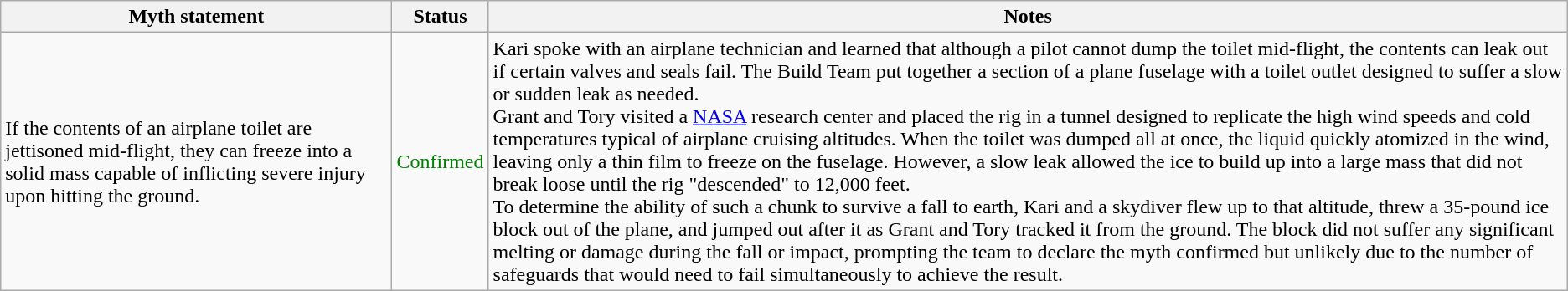<table class="wikitable plainrowheaders">
<tr>
<th>Myth statement</th>
<th>Status</th>
<th>Notes</th>
</tr>
<tr>
<td>If the contents of an airplane toilet are jettisoned mid-flight, they can freeze into a solid mass capable of inflicting severe injury upon hitting the ground.</td>
<td style="color:green">Confirmed</td>
<td>Kari spoke with an airplane technician and learned that although a pilot cannot dump the toilet mid-flight, the contents can leak out if certain valves and seals fail. The Build Team put together a section of a plane fuselage with a toilet outlet designed to suffer a slow or sudden leak as needed.<br>Grant and Tory visited a <a href='#'>NASA</a> research center and placed the rig in a tunnel designed to replicate the high wind speeds and cold temperatures typical of airplane cruising altitudes. When the toilet was dumped all at once, the liquid quickly atomized in the wind, leaving only a thin film to freeze on the fuselage. However, a slow leak allowed the ice to build up into a large mass that did not break loose until the rig "descended" to 12,000 feet.<br>To determine the ability of such a chunk to survive a fall to earth, Kari and a skydiver flew up to that altitude, threw a 35-pound ice block out of the plane, and jumped out after it as Grant and Tory tracked it from the ground. The block did not suffer any significant melting or damage during the fall or impact, prompting the team to declare the myth confirmed but unlikely due to the number of safeguards that would need to fail simultaneously to achieve the result.</td>
</tr>
</table>
